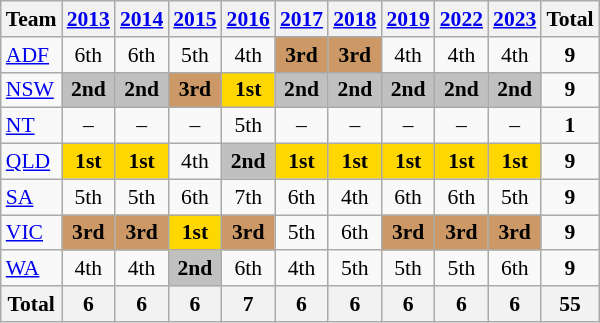<table class=wikitable style="text-align:center; font-size:90%">
<tr>
<th>Team</th>
<th><a href='#'>2013</a></th>
<th><a href='#'>2014</a></th>
<th><a href='#'>2015</a></th>
<th><a href='#'>2016</a></th>
<th><a href='#'>2017</a></th>
<th><a href='#'>2018</a></th>
<th><a href='#'>2019</a></th>
<th><a href='#'>2022</a></th>
<th><a href='#'>2023</a></th>
<th>Total</th>
</tr>
<tr>
<td align=left><a href='#'>ADF</a></td>
<td>6th</td>
<td>6th</td>
<td>5th</td>
<td>4th</td>
<td bgcolor=#cc9966><strong>3rd</strong></td>
<td bgcolor=#cc9966><strong>3rd</strong></td>
<td>4th</td>
<td>4th</td>
<td>4th</td>
<td><strong>9</strong></td>
</tr>
<tr>
<td align=left> <a href='#'>NSW</a></td>
<td bgcolor=silver><strong>2nd</strong></td>
<td bgcolor=silver><strong>2nd</strong></td>
<td bgcolor=#cc9966><strong>3rd</strong></td>
<td bgcolor=gold><strong>1st</strong></td>
<td bgcolor=silver><strong>2nd</strong></td>
<td bgcolor=silver><strong>2nd</strong></td>
<td bgcolor=silver><strong>2nd</strong></td>
<td bgcolor=silver><strong>2nd</strong></td>
<td bgcolor=silver><strong>2nd</strong></td>
<td><strong>9</strong></td>
</tr>
<tr>
<td align=left> <a href='#'>NT</a></td>
<td>–</td>
<td>–</td>
<td>–</td>
<td>5th</td>
<td>–</td>
<td>–</td>
<td>–</td>
<td>–</td>
<td>–</td>
<td><strong>1</strong></td>
</tr>
<tr>
<td align=left> <a href='#'>QLD</a></td>
<td bgcolor=gold><strong>1st</strong></td>
<td bgcolor=gold><strong>1st</strong></td>
<td>4th</td>
<td bgcolor=silver><strong>2nd</strong></td>
<td bgcolor=gold><strong>1st</strong></td>
<td bgcolor=gold><strong>1st</strong></td>
<td bgcolor=gold><strong>1st</strong></td>
<td bgcolor=gold><strong>1st</strong></td>
<td bgcolor=gold><strong>1st</strong></td>
<td><strong>9</strong></td>
</tr>
<tr>
<td align=left> <a href='#'>SA</a></td>
<td>5th</td>
<td>5th</td>
<td>6th</td>
<td>7th</td>
<td>6th</td>
<td>4th</td>
<td>6th</td>
<td>6th</td>
<td>5th</td>
<td><strong>9</strong></td>
</tr>
<tr>
<td align=left> <a href='#'>VIC</a></td>
<td bgcolor=#cc9966><strong>3rd</strong></td>
<td bgcolor=#cc9966><strong>3rd</strong></td>
<td bgcolor=gold><strong>1st</strong></td>
<td bgcolor=#cc9966><strong>3rd</strong></td>
<td>5th</td>
<td>6th</td>
<td bgcolor=#cc9966><strong>3rd</strong></td>
<td bgcolor=#cc9966><strong>3rd</strong></td>
<td bgcolor=#cc9966><strong>3rd</strong></td>
<td><strong>9</strong></td>
</tr>
<tr>
<td align=left> <a href='#'>WA</a></td>
<td>4th</td>
<td>4th</td>
<td bgcolor=silver><strong>2nd</strong></td>
<td>6th</td>
<td>4th</td>
<td>5th</td>
<td>5th</td>
<td>5th</td>
<td>6th</td>
<td><strong>9</strong></td>
</tr>
<tr>
<th>Total</th>
<th><strong>6</strong></th>
<th><strong>6</strong></th>
<th><strong>6</strong></th>
<th><strong>7</strong></th>
<th><strong>6</strong></th>
<th><strong>6</strong></th>
<th><strong>6</strong></th>
<th><strong>6</strong></th>
<th><strong>6</strong></th>
<th><strong>55</strong></th>
</tr>
</table>
